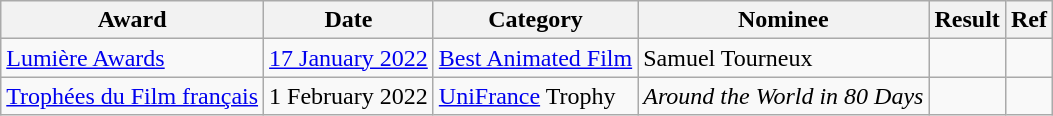<table class="wikitable">
<tr>
<th>Award</th>
<th>Date</th>
<th>Category</th>
<th>Nominee</th>
<th>Result</th>
<th>Ref</th>
</tr>
<tr>
<td><a href='#'>Lumière Awards</a></td>
<td><a href='#'>17 January 2022</a></td>
<td><a href='#'>Best Animated Film</a></td>
<td>Samuel Tourneux</td>
<td></td>
<td></td>
</tr>
<tr>
<td><a href='#'>Trophées du Film français</a></td>
<td>1 February 2022</td>
<td><a href='#'>UniFrance</a> Trophy</td>
<td><em>Around the World in 80 Days</em></td>
<td></td>
<td></td>
</tr>
</table>
